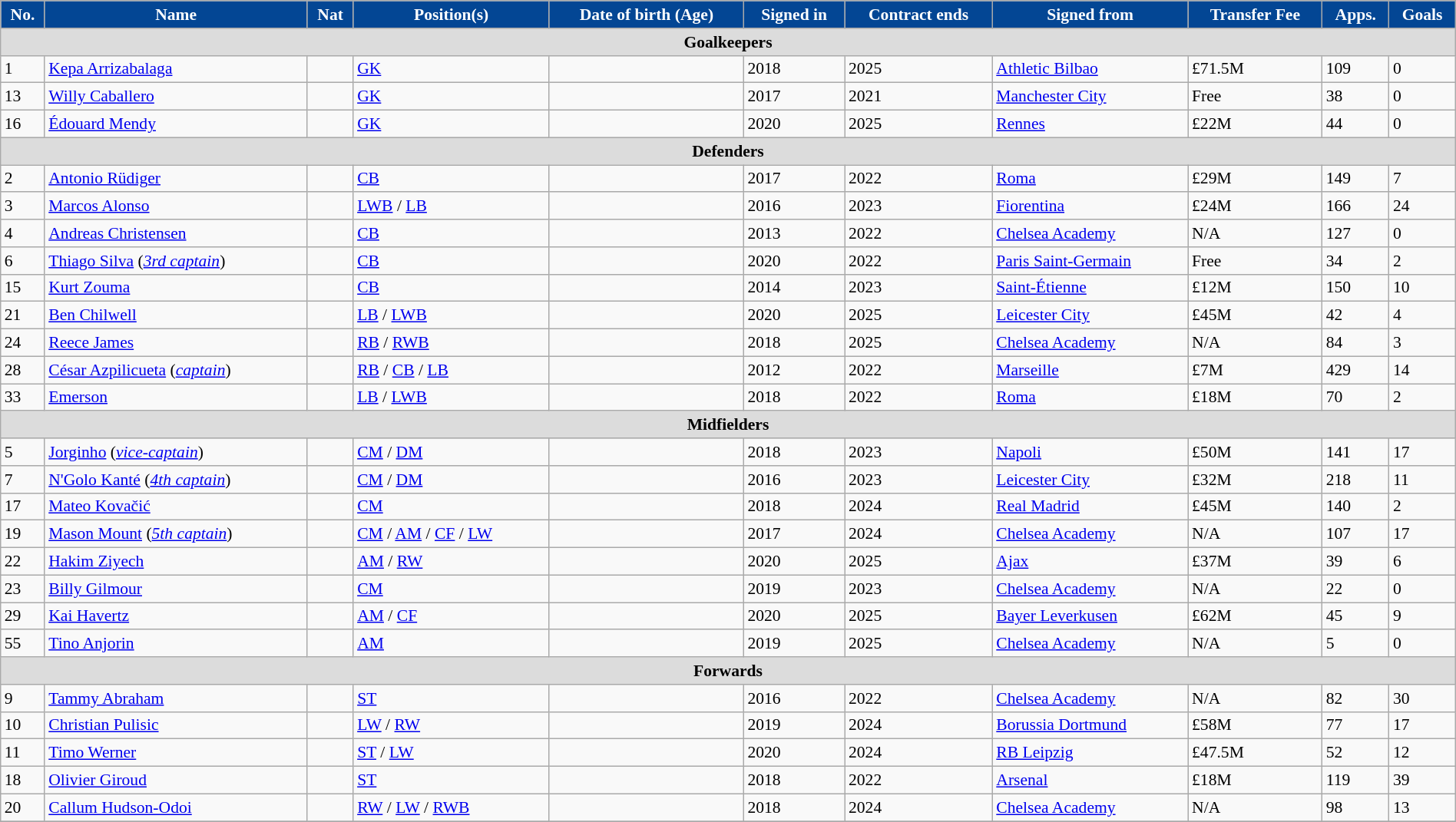<table class="wikitable sortable" style="text-align:left; font-size:90%; width:100%;">
<tr>
<th style="background:#034694; color:white; text-align:center;">No.</th>
<th style="background:#034694; color:white; text-align:center;">Name</th>
<th style="background:#034694; color:white; text-align:center;">Nat</th>
<th style="background:#034694; color:white; text-align:center;">Position(s)</th>
<th style="background:#034694; color:white; text-align:center;">Date of birth (Age)</th>
<th style="background:#034694; color:white; text-align:center;">Signed in</th>
<th style="background:#034694; color:white; text-align:center;">Contract ends</th>
<th style="background:#034694; color:white; text-align:center;">Signed from</th>
<th style="background:#034694; color:white; text-align:center;">Transfer Fee</th>
<th style="background:#034694; color:white; text-align:center;">Apps.</th>
<th style="background:#034694; color:white; text-align:center;">Goals</th>
</tr>
<tr>
<th colspan=11 style="background:#dcdcdc; text-align:center;">Goalkeepers</th>
</tr>
<tr>
<td>1</td>
<td><a href='#'>Kepa Arrizabalaga</a></td>
<td></td>
<td><a href='#'>GK</a></td>
<td></td>
<td>2018</td>
<td>2025</td>
<td> <a href='#'>Athletic Bilbao</a></td>
<td>£71.5M</td>
<td>109</td>
<td>0</td>
</tr>
<tr>
<td>13</td>
<td><a href='#'>Willy Caballero</a></td>
<td></td>
<td><a href='#'>GK</a></td>
<td></td>
<td>2017</td>
<td>2021</td>
<td> <a href='#'>Manchester City</a></td>
<td>Free</td>
<td>38</td>
<td>0</td>
</tr>
<tr>
<td>16</td>
<td><a href='#'>Édouard Mendy</a></td>
<td></td>
<td><a href='#'>GK</a></td>
<td></td>
<td>2020</td>
<td>2025</td>
<td> <a href='#'>Rennes</a></td>
<td>£22M</td>
<td>44</td>
<td>0</td>
</tr>
<tr>
<th colspan=11 style="background:#dcdcdc; text-align:center;">Defenders</th>
</tr>
<tr>
<td>2</td>
<td><a href='#'>Antonio Rüdiger</a></td>
<td></td>
<td><a href='#'>CB</a></td>
<td></td>
<td>2017</td>
<td>2022</td>
<td> <a href='#'>Roma</a></td>
<td>£29M</td>
<td>149</td>
<td>7</td>
</tr>
<tr>
<td>3</td>
<td><a href='#'>Marcos Alonso</a></td>
<td></td>
<td><a href='#'>LWB</a> / <a href='#'>LB</a></td>
<td></td>
<td>2016</td>
<td>2023</td>
<td> <a href='#'>Fiorentina</a></td>
<td>£24M</td>
<td>166</td>
<td>24</td>
</tr>
<tr>
<td>4</td>
<td><a href='#'>Andreas Christensen</a></td>
<td></td>
<td><a href='#'>CB</a></td>
<td></td>
<td>2013</td>
<td>2022</td>
<td> <a href='#'>Chelsea Academy</a></td>
<td>N/A</td>
<td>127</td>
<td>0</td>
</tr>
<tr>
<td>6</td>
<td><a href='#'>Thiago Silva</a> (<em><a href='#'>3rd captain</a></em>)</td>
<td></td>
<td><a href='#'>CB</a></td>
<td></td>
<td>2020</td>
<td>2022</td>
<td> <a href='#'>Paris Saint-Germain</a></td>
<td>Free</td>
<td>34</td>
<td>2</td>
</tr>
<tr>
<td>15</td>
<td><a href='#'>Kurt Zouma</a></td>
<td></td>
<td><a href='#'>CB</a></td>
<td></td>
<td>2014</td>
<td>2023</td>
<td> <a href='#'>Saint-Étienne</a></td>
<td>£12M</td>
<td>150</td>
<td>10</td>
</tr>
<tr>
<td>21</td>
<td><a href='#'>Ben Chilwell</a></td>
<td></td>
<td><a href='#'>LB</a> / <a href='#'>LWB</a></td>
<td></td>
<td>2020</td>
<td>2025</td>
<td> <a href='#'>Leicester City</a></td>
<td>£45M</td>
<td>42</td>
<td>4</td>
</tr>
<tr>
<td>24</td>
<td><a href='#'>Reece James</a></td>
<td></td>
<td><a href='#'>RB</a> / <a href='#'>RWB</a></td>
<td></td>
<td>2018</td>
<td>2025</td>
<td> <a href='#'>Chelsea Academy</a></td>
<td>N/A</td>
<td>84</td>
<td>3</td>
</tr>
<tr>
<td>28</td>
<td><a href='#'>César Azpilicueta</a> (<em><a href='#'>captain</a></em>)</td>
<td></td>
<td><a href='#'>RB</a> / <a href='#'>CB</a> / <a href='#'>LB</a></td>
<td></td>
<td>2012</td>
<td>2022</td>
<td> <a href='#'>Marseille</a></td>
<td>£7M</td>
<td>429</td>
<td>14</td>
</tr>
<tr>
<td>33</td>
<td><a href='#'>Emerson</a></td>
<td></td>
<td><a href='#'>LB</a> / <a href='#'>LWB</a></td>
<td></td>
<td>2018</td>
<td>2022</td>
<td> <a href='#'>Roma</a></td>
<td>£18M</td>
<td>70</td>
<td>2</td>
</tr>
<tr>
<th colspan=11 style="background:#dcdcdc; text-align:center;">Midfielders</th>
</tr>
<tr>
<td>5</td>
<td><a href='#'>Jorginho</a> (<em><a href='#'>vice-captain</a></em>)</td>
<td></td>
<td><a href='#'>CM</a> / <a href='#'>DM</a></td>
<td></td>
<td>2018</td>
<td>2023</td>
<td> <a href='#'>Napoli</a></td>
<td>£50M</td>
<td>141</td>
<td>17</td>
</tr>
<tr>
<td>7</td>
<td><a href='#'>N'Golo Kanté</a> (<em><a href='#'>4th captain</a></em>)</td>
<td></td>
<td><a href='#'>CM</a> / <a href='#'>DM</a></td>
<td></td>
<td>2016</td>
<td>2023</td>
<td> <a href='#'>Leicester City</a></td>
<td>£32M</td>
<td>218</td>
<td>11</td>
</tr>
<tr>
<td>17</td>
<td><a href='#'>Mateo Kovačić</a></td>
<td></td>
<td><a href='#'>CM</a></td>
<td></td>
<td>2018</td>
<td>2024</td>
<td> <a href='#'>Real Madrid</a></td>
<td>£45M</td>
<td>140</td>
<td>2</td>
</tr>
<tr>
<td>19</td>
<td><a href='#'>Mason Mount</a> (<em><a href='#'>5th captain</a></em>)</td>
<td></td>
<td><a href='#'>CM</a> / <a href='#'>AM</a> / <a href='#'>CF</a> / <a href='#'>LW</a></td>
<td></td>
<td>2017</td>
<td>2024</td>
<td> <a href='#'>Chelsea Academy</a></td>
<td>N/A</td>
<td>107</td>
<td>17</td>
</tr>
<tr>
<td>22</td>
<td><a href='#'>Hakim Ziyech</a></td>
<td></td>
<td><a href='#'>AM</a> / <a href='#'>RW</a></td>
<td></td>
<td>2020</td>
<td>2025</td>
<td> <a href='#'>Ajax</a></td>
<td>£37M</td>
<td>39</td>
<td>6</td>
</tr>
<tr>
<td>23</td>
<td><a href='#'>Billy Gilmour</a></td>
<td></td>
<td><a href='#'>CM</a></td>
<td></td>
<td>2019</td>
<td>2023</td>
<td> <a href='#'>Chelsea Academy</a></td>
<td>N/A</td>
<td>22</td>
<td>0</td>
</tr>
<tr>
<td>29</td>
<td><a href='#'>Kai Havertz</a></td>
<td></td>
<td><a href='#'>AM</a> / <a href='#'>CF</a></td>
<td></td>
<td>2020</td>
<td>2025</td>
<td> <a href='#'>Bayer Leverkusen</a></td>
<td>£62M</td>
<td>45</td>
<td>9</td>
</tr>
<tr>
<td>55</td>
<td><a href='#'>Tino Anjorin</a></td>
<td></td>
<td><a href='#'>AM</a></td>
<td></td>
<td>2019</td>
<td>2025</td>
<td> <a href='#'>Chelsea Academy</a></td>
<td>N/A</td>
<td>5</td>
<td>0</td>
</tr>
<tr>
<th colspan=11 style="background:#dcdcdc; text-align:center;">Forwards</th>
</tr>
<tr>
<td>9</td>
<td><a href='#'>Tammy Abraham</a></td>
<td></td>
<td><a href='#'>ST</a></td>
<td></td>
<td>2016</td>
<td>2022</td>
<td> <a href='#'>Chelsea Academy</a></td>
<td>N/A</td>
<td>82</td>
<td>30</td>
</tr>
<tr>
<td>10</td>
<td><a href='#'>Christian Pulisic</a></td>
<td></td>
<td><a href='#'>LW</a> / <a href='#'>RW</a></td>
<td></td>
<td>2019</td>
<td>2024</td>
<td> <a href='#'>Borussia Dortmund</a></td>
<td>£58M</td>
<td>77</td>
<td>17</td>
</tr>
<tr>
<td>11</td>
<td><a href='#'>Timo Werner</a></td>
<td></td>
<td><a href='#'>ST</a> / <a href='#'>LW</a></td>
<td></td>
<td>2020</td>
<td>2024</td>
<td> <a href='#'>RB Leipzig</a></td>
<td>£47.5M</td>
<td>52</td>
<td>12</td>
</tr>
<tr>
<td>18</td>
<td><a href='#'>Olivier Giroud</a></td>
<td></td>
<td><a href='#'>ST</a></td>
<td></td>
<td>2018</td>
<td>2022</td>
<td> <a href='#'>Arsenal</a></td>
<td>£18M</td>
<td>119</td>
<td>39</td>
</tr>
<tr>
<td>20</td>
<td><a href='#'>Callum Hudson-Odoi</a></td>
<td></td>
<td><a href='#'>RW</a> / <a href='#'>LW</a> / <a href='#'>RWB</a></td>
<td></td>
<td>2018</td>
<td>2024</td>
<td> <a href='#'>Chelsea Academy</a></td>
<td>N/A</td>
<td>98</td>
<td>13</td>
</tr>
<tr>
</tr>
</table>
